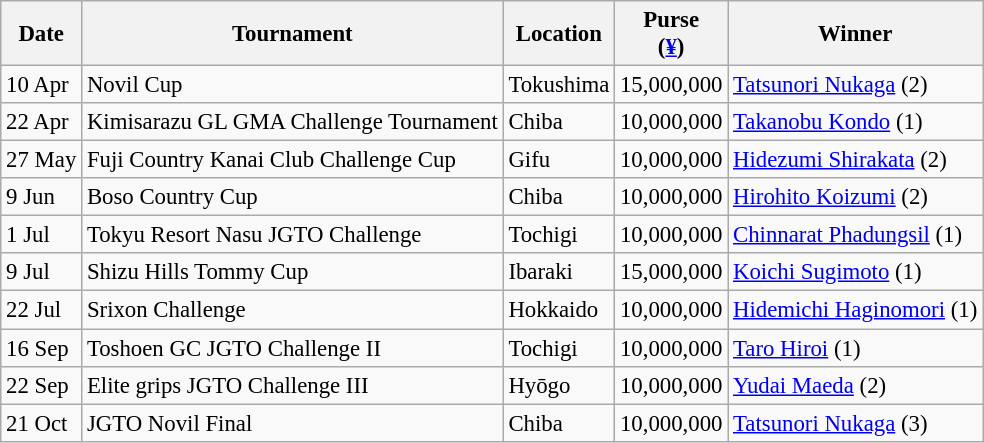<table class="wikitable" style="font-size:95%">
<tr>
<th>Date</th>
<th>Tournament</th>
<th>Location</th>
<th>Purse<br>(<a href='#'>¥</a>)</th>
<th>Winner</th>
</tr>
<tr>
<td>10 Apr</td>
<td>Novil Cup</td>
<td>Tokushima</td>
<td align=right>15,000,000</td>
<td> <a href='#'>Tatsunori Nukaga</a> (2)</td>
</tr>
<tr>
<td>22 Apr</td>
<td>Kimisarazu GL GMA Challenge Tournament</td>
<td>Chiba</td>
<td align=right>10,000,000</td>
<td> <a href='#'>Takanobu Kondo</a> (1)</td>
</tr>
<tr>
<td>27 May</td>
<td>Fuji Country Kanai Club Challenge Cup</td>
<td>Gifu</td>
<td align=right>10,000,000</td>
<td> <a href='#'>Hidezumi Shirakata</a> (2)</td>
</tr>
<tr>
<td>9 Jun</td>
<td>Boso Country Cup</td>
<td>Chiba</td>
<td align=right>10,000,000</td>
<td> <a href='#'>Hirohito Koizumi</a> (2)</td>
</tr>
<tr>
<td>1 Jul</td>
<td>Tokyu Resort Nasu JGTO Challenge</td>
<td>Tochigi</td>
<td align=right>10,000,000</td>
<td> <a href='#'>Chinnarat Phadungsil</a> (1)</td>
</tr>
<tr>
<td>9 Jul</td>
<td>Shizu Hills Tommy Cup</td>
<td>Ibaraki</td>
<td align=right>15,000,000</td>
<td> <a href='#'>Koichi Sugimoto</a> (1)</td>
</tr>
<tr>
<td>22 Jul</td>
<td>Srixon Challenge</td>
<td>Hokkaido</td>
<td align=right>10,000,000</td>
<td> <a href='#'>Hidemichi Haginomori</a> (1)</td>
</tr>
<tr>
<td>16 Sep</td>
<td>Toshoen GC JGTO Challenge II</td>
<td>Tochigi</td>
<td align=right>10,000,000</td>
<td> <a href='#'>Taro Hiroi</a> (1)</td>
</tr>
<tr>
<td>22 Sep</td>
<td>Elite grips JGTO Challenge III</td>
<td>Hyōgo</td>
<td align=right>10,000,000</td>
<td> <a href='#'>Yudai Maeda</a> (2)</td>
</tr>
<tr>
<td>21 Oct</td>
<td>JGTO Novil Final</td>
<td>Chiba</td>
<td align=right>10,000,000</td>
<td> <a href='#'>Tatsunori Nukaga</a> (3)</td>
</tr>
</table>
